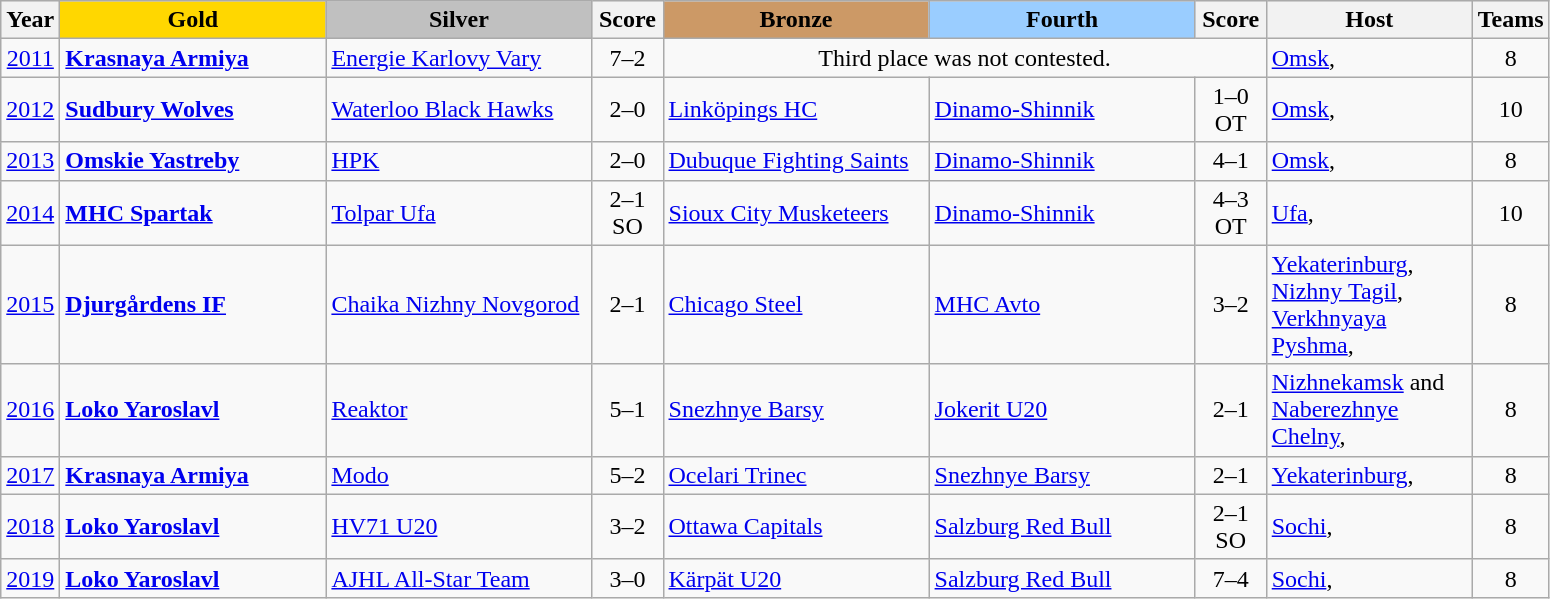<table class="wikitable sortable">
<tr bgcolor="#efefef" align="left">
<th>Year</th>
<th width=170 style="background-color: gold"> Gold</th>
<th width=170 style="background-color: silver"> Silver</th>
<th width=40>Score</th>
<th width=170 style="background-color: #cc9966;"> Bronze</th>
<th width=170 style="background-color: #9acdff;">Fourth</th>
<th width=40>Score</th>
<th width=130>Host</th>
<th width=40>Teams</th>
</tr>
<tr>
<td align="center"><a href='#'>2011</a></td>
<td> <strong><a href='#'>Krasnaya Armiya</a></strong></td>
<td> <a href='#'>Energie Karlovy Vary</a></td>
<td align="center">7–2</td>
<td colspan=3 align="center">Third place was not contested.</td>
<td><a href='#'>Omsk</a>, </td>
<td align="center">8</td>
</tr>
<tr>
<td align="center"><a href='#'>2012</a></td>
<td> <strong><a href='#'>Sudbury Wolves</a></strong></td>
<td> <a href='#'>Waterloo Black Hawks</a></td>
<td align="center">2–0</td>
<td> <a href='#'>Linköpings HC</a></td>
<td> <a href='#'>Dinamo-Shinnik</a></td>
<td align="center">1–0 OT</td>
<td><a href='#'>Omsk</a>, </td>
<td align="center">10</td>
</tr>
<tr>
<td align="center"><a href='#'>2013</a></td>
<td> <strong><a href='#'>Omskie Yastreby</a></strong></td>
<td> <a href='#'>HPK</a></td>
<td align="center">2–0</td>
<td> <a href='#'>Dubuque Fighting Saints</a></td>
<td> <a href='#'>Dinamo-Shinnik</a></td>
<td align="center">4–1</td>
<td><a href='#'>Omsk</a>, </td>
<td align="center">8</td>
</tr>
<tr>
<td align="center"><a href='#'>2014</a></td>
<td> <strong><a href='#'>МHC Spartak</a></strong></td>
<td> <a href='#'>Tolpar Ufa</a></td>
<td align="center">2–1 SO</td>
<td> <a href='#'>Sioux City Musketeers</a></td>
<td> <a href='#'>Dinamo-Shinnik</a></td>
<td align="center">4–3 OT</td>
<td><a href='#'>Ufa</a>, </td>
<td align="center">10</td>
</tr>
<tr>
<td align="center"><a href='#'>2015</a></td>
<td> <strong><a href='#'>Djurgårdens IF</a></strong></td>
<td> <a href='#'>Chaika Nizhny Novgorod</a></td>
<td align="center">2–1</td>
<td> <a href='#'>Chicago Steel</a></td>
<td> <a href='#'>MHC Avto</a></td>
<td align="center">3–2</td>
<td><a href='#'>Yekaterinburg</a>, <a href='#'>Nizhny Tagil</a>, <a href='#'>Verkhnyaya Pyshma</a>, </td>
<td align="center">8</td>
</tr>
<tr>
<td align="center"><a href='#'>2016</a></td>
<td> <strong><a href='#'>Loko Yaroslavl</a></strong></td>
<td> <a href='#'>Reaktor</a></td>
<td align="center">5–1</td>
<td> <a href='#'>Snezhnye Barsy</a></td>
<td> <a href='#'>Jokerit U20</a></td>
<td align="center">2–1</td>
<td><a href='#'>Nizhnekamsk</a> and <a href='#'>Naberezhnye Chelny</a>, </td>
<td align="center">8</td>
</tr>
<tr>
<td align="center"><a href='#'>2017</a></td>
<td> <strong><a href='#'>Krasnaya Armiya</a></strong></td>
<td> <a href='#'>Modo</a></td>
<td align="center">5–2</td>
<td> <a href='#'>Ocelari Trinec</a></td>
<td> <a href='#'>Snezhnye Barsy</a></td>
<td align="center">2–1</td>
<td><a href='#'>Yekaterinburg</a>, </td>
<td align="center">8</td>
</tr>
<tr>
<td align="center"><a href='#'>2018</a></td>
<td> <strong><a href='#'>Loko Yaroslavl</a></strong></td>
<td> <a href='#'>HV71 U20</a></td>
<td align="center">3–2</td>
<td> <a href='#'>Ottawa Capitals</a></td>
<td> <a href='#'>Salzburg Red Bull</a></td>
<td align="center">2–1 SO</td>
<td><a href='#'>Sochi</a>, </td>
<td align="center">8</td>
</tr>
<tr>
<td align="center"><a href='#'>2019</a></td>
<td> <strong><a href='#'>Loko Yaroslavl</a></strong></td>
<td> <a href='#'>AJHL All-Star Team</a></td>
<td align="center">3–0</td>
<td> <a href='#'>Kärpät U20</a></td>
<td> <a href='#'>Salzburg Red Bull</a></td>
<td align="center">7–4</td>
<td><a href='#'>Sochi</a>, </td>
<td align="center">8</td>
</tr>
</table>
